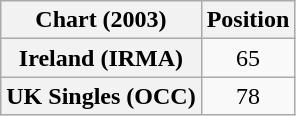<table class="wikitable plainrowheaders" style="text-align:center">
<tr>
<th>Chart (2003)</th>
<th>Position</th>
</tr>
<tr>
<th scope="row">Ireland (IRMA)</th>
<td>65</td>
</tr>
<tr>
<th scope="row">UK Singles (OCC)</th>
<td>78</td>
</tr>
</table>
